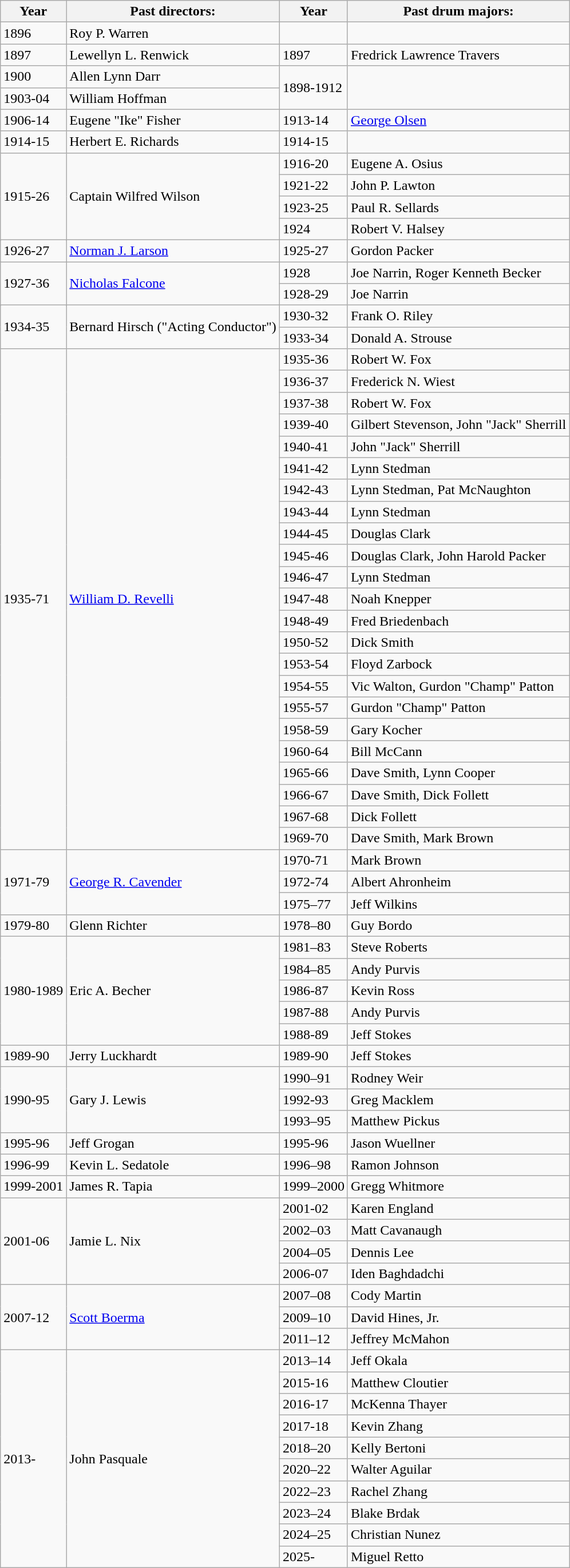<table class="wikitable sortable mw-collapsible">
<tr>
<th>Year</th>
<th>Past directors:</th>
<th>Year</th>
<th>Past drum majors:</th>
</tr>
<tr>
<td>1896</td>
<td>Roy P. Warren</td>
<td></td>
<td></td>
</tr>
<tr>
<td>1897</td>
<td>Lewellyn L. Renwick</td>
<td>1897</td>
<td>Fredrick Lawrence Travers</td>
</tr>
<tr>
<td>1900</td>
<td>Allen Lynn Darr</td>
<td rowspan="3">1898-1912</td>
<td rowspan="3"></td>
</tr>
<tr>
<td>1903-04</td>
<td>William Hoffman</td>
</tr>
<tr>
<td rowspan="2">1906-14</td>
<td rowspan="2">Eugene "Ike" Fisher</td>
</tr>
<tr>
<td>1913-14</td>
<td><a href='#'>George Olsen</a></td>
</tr>
<tr>
<td>1914-15</td>
<td>Herbert E. Richards</td>
<td>1914-15</td>
<td></td>
</tr>
<tr>
<td rowspan="5">1915-26</td>
<td rowspan="5">Captain Wilfred Wilson</td>
<td>1916-20</td>
<td>Eugene A. Osius</td>
</tr>
<tr>
<td>1921-22</td>
<td>John P. Lawton</td>
</tr>
<tr>
<td>1923-25</td>
<td>Paul R. Sellards</td>
</tr>
<tr>
<td>1924</td>
<td>Robert V. Halsey</td>
</tr>
<tr>
<td rowspan="3">1925-27</td>
<td rowspan="3">Gordon Packer</td>
</tr>
<tr>
<td>1926-27</td>
<td><a href='#'>Norman J. Larson</a></td>
</tr>
<tr>
<td rowspan="4">1927-36</td>
<td rowspan="4"><a href='#'>Nicholas Falcone</a></td>
</tr>
<tr>
<td>1928</td>
<td>Joe Narrin, Roger Kenneth Becker</td>
</tr>
<tr>
<td>1928-29</td>
<td>Joe Narrin</td>
</tr>
<tr>
<td rowspan="2">1930-32</td>
<td rowspan="2">Frank O. Riley</td>
</tr>
<tr>
<td rowspan="2">1934-35</td>
<td rowspan="2">Bernard Hirsch ("Acting Conductor")</td>
</tr>
<tr>
<td>1933-34</td>
<td>Donald A. Strouse</td>
</tr>
<tr>
<td rowspan="24">1935-71</td>
<td rowspan="24"><a href='#'>William D. Revelli</a></td>
<td>1935-36</td>
<td>Robert W. Fox</td>
</tr>
<tr>
<td>1936-37</td>
<td>Frederick N. Wiest</td>
</tr>
<tr>
<td>1937-38</td>
<td>Robert W. Fox</td>
</tr>
<tr>
<td>1939-40</td>
<td>Gilbert Stevenson, John "Jack" Sherrill</td>
</tr>
<tr>
<td>1940-41</td>
<td>John "Jack" Sherrill</td>
</tr>
<tr>
<td>1941-42</td>
<td>Lynn Stedman</td>
</tr>
<tr>
<td>1942-43</td>
<td>Lynn Stedman, Pat McNaughton</td>
</tr>
<tr>
<td>1943-44</td>
<td>Lynn Stedman</td>
</tr>
<tr>
<td>1944-45</td>
<td>Douglas Clark</td>
</tr>
<tr>
<td>1945-46</td>
<td>Douglas Clark, John Harold Packer</td>
</tr>
<tr>
<td>1946-47</td>
<td>Lynn Stedman</td>
</tr>
<tr>
<td>1947-48</td>
<td>Noah Knepper</td>
</tr>
<tr>
<td>1948-49</td>
<td>Fred Briedenbach</td>
</tr>
<tr>
<td>1950-52</td>
<td>Dick Smith</td>
</tr>
<tr>
<td>1953-54</td>
<td>Floyd Zarbock</td>
</tr>
<tr>
<td>1954-55</td>
<td>Vic Walton, Gurdon "Champ" Patton</td>
</tr>
<tr>
<td>1955-57</td>
<td>Gurdon "Champ" Patton</td>
</tr>
<tr>
<td>1958-59</td>
<td>Gary Kocher</td>
</tr>
<tr>
<td>1960-64</td>
<td>Bill McCann</td>
</tr>
<tr>
<td>1965-66</td>
<td>Dave Smith, Lynn Cooper</td>
</tr>
<tr>
<td>1966-67</td>
<td>Dave Smith, Dick Follett</td>
</tr>
<tr>
<td>1967-68</td>
<td>Dick Follett</td>
</tr>
<tr>
<td>1969-70</td>
<td>Dave Smith, Mark Brown</td>
</tr>
<tr>
<td rowspan="2">1970-71</td>
<td rowspan="2">Mark Brown</td>
</tr>
<tr>
<td rowspan="4">1971-79</td>
<td rowspan="4"><a href='#'>George R. Cavender</a></td>
</tr>
<tr>
<td>1972-74</td>
<td>Albert Ahronheim</td>
</tr>
<tr>
<td>1975–77</td>
<td>Jeff Wilkins</td>
</tr>
<tr>
<td rowspan="3">1978–80</td>
<td rowspan="3">Guy Bordo</td>
</tr>
<tr>
<td>1979-80</td>
<td>Glenn Richter</td>
</tr>
<tr>
<td rowspan="6">1980-1989</td>
<td rowspan="6">Eric A. Becher</td>
</tr>
<tr>
<td>1981–83</td>
<td>Steve Roberts</td>
</tr>
<tr>
<td>1984–85</td>
<td>Andy Purvis</td>
</tr>
<tr>
<td>1986-87</td>
<td>Kevin Ross</td>
</tr>
<tr>
<td>1987-88</td>
<td>Andy Purvis</td>
</tr>
<tr>
<td>1988-89</td>
<td>Jeff Stokes</td>
</tr>
<tr>
<td>1989-90</td>
<td>Jerry Luckhardt</td>
<td>1989-90</td>
<td>Jeff Stokes</td>
</tr>
<tr>
<td rowspan="3">1990-95</td>
<td rowspan="3">Gary J. Lewis</td>
<td>1990–91</td>
<td>Rodney Weir</td>
</tr>
<tr>
<td>1992-93</td>
<td>Greg Macklem</td>
</tr>
<tr>
<td>1993–95</td>
<td>Matthew Pickus</td>
</tr>
<tr>
<td>1995-96</td>
<td>Jeff Grogan</td>
<td>1995-96</td>
<td>Jason Wuellner</td>
</tr>
<tr>
<td>1996-99</td>
<td>Kevin L. Sedatole</td>
<td>1996–98</td>
<td>Ramon Johnson</td>
</tr>
<tr>
<td rowspan="2">1999-2001</td>
<td rowspan="2">James R. Tapia</td>
<td>1999–2000</td>
<td>Gregg Whitmore</td>
</tr>
<tr>
<td rowspan="2">2001-02</td>
<td rowspan="2">Karen England</td>
</tr>
<tr>
<td rowspan="4">2001-06</td>
<td rowspan="4">Jamie L. Nix</td>
</tr>
<tr>
<td>2002–03</td>
<td>Matt Cavanaugh</td>
</tr>
<tr>
<td>2004–05</td>
<td>Dennis Lee</td>
</tr>
<tr>
<td>2006-07</td>
<td>Iden Baghdadchi</td>
</tr>
<tr>
<td rowspan="3">2007-12</td>
<td rowspan="3"><a href='#'>Scott Boerma</a></td>
<td>2007–08</td>
<td>Cody Martin</td>
</tr>
<tr>
<td>2009–10</td>
<td>David Hines, Jr.</td>
</tr>
<tr>
<td>2011–12</td>
<td>Jeffrey McMahon</td>
</tr>
<tr>
<td rowspan="10">2013-</td>
<td rowspan="10">John Pasquale</td>
<td>2013–14</td>
<td>Jeff Okala</td>
</tr>
<tr>
<td>2015-16</td>
<td>Matthew Cloutier</td>
</tr>
<tr>
<td>2016-17</td>
<td>McKenna Thayer</td>
</tr>
<tr>
<td>2017-18</td>
<td>Kevin Zhang</td>
</tr>
<tr>
<td>2018–20</td>
<td>Kelly Bertoni</td>
</tr>
<tr>
<td>2020–22</td>
<td>Walter Aguilar</td>
</tr>
<tr>
<td>2022–23</td>
<td>Rachel Zhang</td>
</tr>
<tr>
<td>2023–24</td>
<td>Blake Brdak</td>
</tr>
<tr>
<td>2024–25</td>
<td>Christian Nunez</td>
</tr>
<tr>
<td>2025-</td>
<td>Miguel Retto</td>
</tr>
</table>
